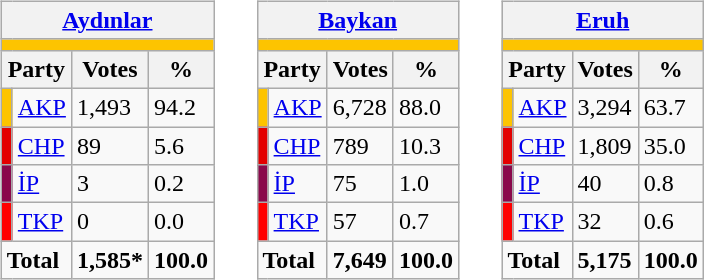<table>
<tr>
<td style="vertical-align:top"><br><table class="wikitable">
<tr>
<th colspan="4"><strong><a href='#'>Aydınlar</a></strong></th>
</tr>
<tr>
<th style="background: #fdc400" width:70px;" colspan="4"></th>
</tr>
<tr>
<th colspan="2">Party</th>
<th>Votes</th>
<th>%</th>
</tr>
<tr>
<td style="background: #fdc400"></td>
<td><a href='#'>AKP</a></td>
<td>1,493</td>
<td>94.2</td>
</tr>
<tr>
<td style="background: #e30000"></td>
<td><a href='#'>CHP</a></td>
<td>89</td>
<td>5.6</td>
</tr>
<tr>
<td style="background: #8A084B"></td>
<td><a href='#'>İP</a></td>
<td>3</td>
<td>0.2</td>
</tr>
<tr>
<td style="background: #ff0000"></td>
<td><a href='#'>TKP</a></td>
<td>0</td>
<td>0.0</td>
</tr>
<tr>
<td colspan="2"><strong>Total</strong></td>
<td><strong>1,585*</strong></td>
<td><strong>100.0</strong></td>
</tr>
</table>
</td>
<td colwidth=1em> </td>
<td style="vertical-align:top"><br><table class="wikitable">
<tr>
<th colspan="4"><strong><a href='#'>Baykan</a></strong></th>
</tr>
<tr>
<th style="background: #fdc400" width:70px;" colspan="4"></th>
</tr>
<tr>
<th colspan="2">Party</th>
<th>Votes</th>
<th>%</th>
</tr>
<tr>
<td style="background: #fdc400"></td>
<td><a href='#'>AKP</a></td>
<td>6,728</td>
<td>88.0</td>
</tr>
<tr>
<td style="background: #e30000"></td>
<td><a href='#'>CHP</a></td>
<td>789</td>
<td>10.3</td>
</tr>
<tr>
<td style="background: #8A084B"></td>
<td><a href='#'>İP</a></td>
<td>75</td>
<td>1.0</td>
</tr>
<tr>
<td style="background: #ff0000"></td>
<td><a href='#'>TKP</a></td>
<td>57</td>
<td>0.7</td>
</tr>
<tr>
<td colspan="2"><strong>Total</strong></td>
<td><strong>7,649</strong></td>
<td><strong>100.0</strong></td>
</tr>
</table>
</td>
<td colwidth=1em> </td>
<td style="vertical-align:top"><br><table class="wikitable">
<tr>
<th colspan="4"><strong><a href='#'>Eruh</a></strong></th>
</tr>
<tr>
<th style="background: #fdc400" width:70px;" colspan="4"></th>
</tr>
<tr>
<th colspan="2">Party</th>
<th>Votes</th>
<th>%</th>
</tr>
<tr>
<td style="background: #fdc400"></td>
<td><a href='#'>AKP</a></td>
<td>3,294</td>
<td>63.7</td>
</tr>
<tr>
<td style="background: #e30000"></td>
<td><a href='#'>CHP</a></td>
<td>1,809</td>
<td>35.0</td>
</tr>
<tr>
<td style="background: #8A084B"></td>
<td><a href='#'>İP</a></td>
<td>40</td>
<td>0.8</td>
</tr>
<tr>
<td style="background: #ff0000"></td>
<td><a href='#'>TKP</a></td>
<td>32</td>
<td>0.6</td>
</tr>
<tr>
<td colspan="2"><strong>Total</strong></td>
<td><strong>5,175</strong></td>
<td><strong>100.0</strong></td>
</tr>
</table>
</td>
</tr>
</table>
